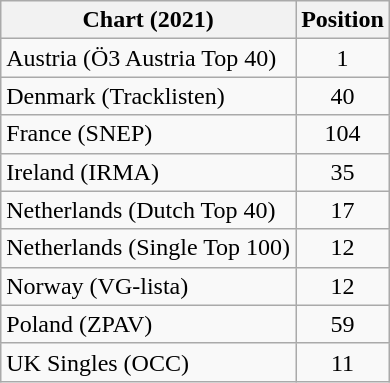<table class="wikitable sortable">
<tr>
<th>Chart (2021)</th>
<th>Position</th>
</tr>
<tr>
<td>Austria (Ö3 Austria Top 40)</td>
<td align="center">1</td>
</tr>
<tr>
<td>Denmark (Tracklisten)</td>
<td align="center">40</td>
</tr>
<tr>
<td>France (SNEP)</td>
<td align="center">104</td>
</tr>
<tr>
<td>Ireland (IRMA)</td>
<td align="center">35</td>
</tr>
<tr>
<td>Netherlands (Dutch Top 40)</td>
<td align="center">17</td>
</tr>
<tr>
<td>Netherlands (Single Top 100)</td>
<td align="center">12</td>
</tr>
<tr>
<td>Norway (VG-lista)</td>
<td align="center">12</td>
</tr>
<tr>
<td>Poland (ZPAV)</td>
<td align="center">59</td>
</tr>
<tr>
<td>UK Singles (OCC)</td>
<td align="center">11</td>
</tr>
</table>
